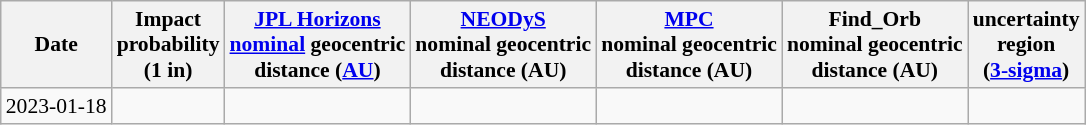<table class="wikitable" style="font-size: 0.9em;">
<tr>
<th>Date</th>
<th>Impact<br>probability<br>(1 in)</th>
<th><a href='#'>JPL Horizons</a><br><a href='#'>nominal</a> geocentric<br>distance (<a href='#'>AU</a>)</th>
<th><a href='#'>NEODyS</a><br>nominal geocentric<br>distance (AU)</th>
<th><a href='#'>MPC</a><br>nominal geocentric<br>distance (AU)</th>
<th>Find_Orb<br>nominal geocentric<br>distance (AU)</th>
<th>uncertainty<br>region<br>(<a href='#'>3-sigma</a>)</th>
</tr>
<tr>
<td>2023-01-18</td>
<td></td>
<td></td>
<td></td>
<td></td>
<td></td>
<td></td>
</tr>
</table>
